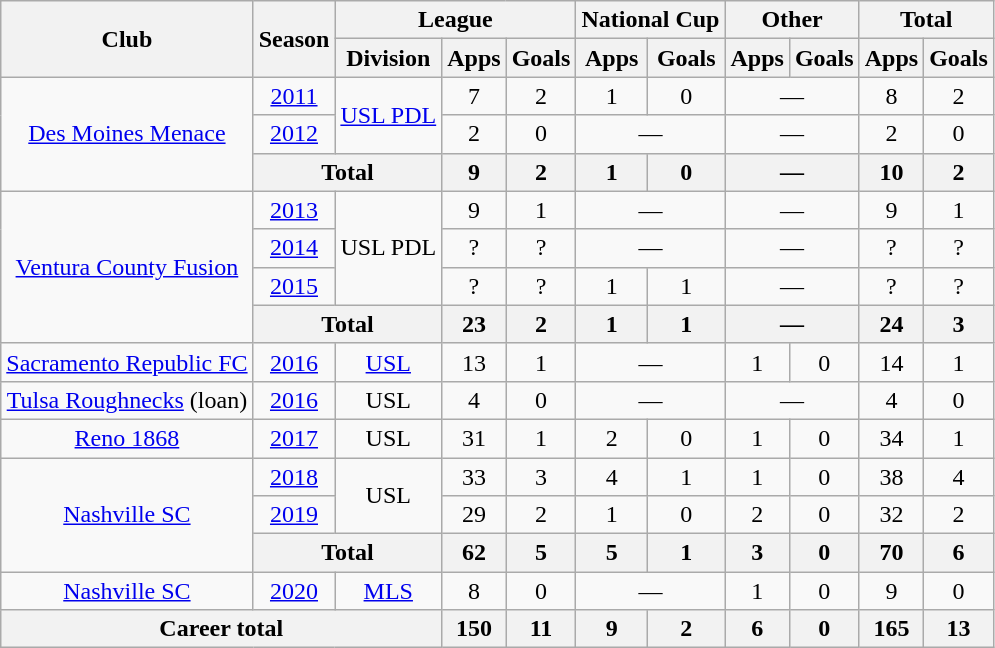<table class="wikitable" style="text-align:center">
<tr>
<th rowspan="2">Club</th>
<th rowspan="2">Season</th>
<th colspan="3">League</th>
<th colspan="2">National Cup</th>
<th colspan="2">Other</th>
<th colspan="2">Total</th>
</tr>
<tr>
<th>Division</th>
<th>Apps</th>
<th>Goals</th>
<th>Apps</th>
<th>Goals</th>
<th>Apps</th>
<th>Goals</th>
<th>Apps</th>
<th>Goals</th>
</tr>
<tr>
<td rowspan="3"><a href='#'>Des Moines Menace</a></td>
<td><a href='#'>2011</a></td>
<td rowspan="2"><a href='#'>USL PDL</a></td>
<td>7</td>
<td>2</td>
<td>1</td>
<td>0</td>
<td colspan="2">—</td>
<td>8</td>
<td>2</td>
</tr>
<tr>
<td><a href='#'>2012</a></td>
<td>2</td>
<td>0</td>
<td colspan="2">—</td>
<td colspan="2">—</td>
<td>2</td>
<td>0</td>
</tr>
<tr>
<th colspan="2">Total</th>
<th>9</th>
<th>2</th>
<th>1</th>
<th>0</th>
<th colspan="2">—</th>
<th>10</th>
<th>2</th>
</tr>
<tr>
<td rowspan="4"><a href='#'>Ventura County Fusion</a></td>
<td><a href='#'>2013</a></td>
<td rowspan="3">USL PDL</td>
<td>9</td>
<td>1</td>
<td colspan="2">—</td>
<td colspan="2">—</td>
<td>9</td>
<td>1</td>
</tr>
<tr>
<td><a href='#'>2014</a></td>
<td>?</td>
<td>?</td>
<td colspan="2">—</td>
<td colspan="2">—</td>
<td>?</td>
<td>?</td>
</tr>
<tr>
<td><a href='#'>2015</a></td>
<td>?</td>
<td>?</td>
<td>1</td>
<td>1</td>
<td colspan="2">—</td>
<td>?</td>
<td>?</td>
</tr>
<tr>
<th colspan="2">Total</th>
<th>23</th>
<th>2</th>
<th>1</th>
<th>1</th>
<th colspan="2">—</th>
<th>24</th>
<th>3</th>
</tr>
<tr>
<td><a href='#'>Sacramento Republic FC</a></td>
<td><a href='#'>2016</a></td>
<td><a href='#'>USL</a></td>
<td>13</td>
<td>1</td>
<td colspan="2">—</td>
<td>1</td>
<td>0</td>
<td>14</td>
<td>1</td>
</tr>
<tr>
<td><a href='#'>Tulsa Roughnecks</a> (loan)</td>
<td><a href='#'>2016</a></td>
<td>USL</td>
<td>4</td>
<td>0</td>
<td colspan="2">—</td>
<td colspan="2">—</td>
<td>4</td>
<td>0</td>
</tr>
<tr>
<td><a href='#'>Reno 1868</a></td>
<td><a href='#'>2017</a></td>
<td>USL</td>
<td>31</td>
<td>1</td>
<td>2</td>
<td>0</td>
<td>1</td>
<td>0</td>
<td>34</td>
<td>1</td>
</tr>
<tr>
<td rowspan="3"><a href='#'>Nashville SC</a></td>
<td><a href='#'>2018</a></td>
<td rowspan="2">USL</td>
<td>33</td>
<td>3</td>
<td>4</td>
<td>1</td>
<td>1</td>
<td>0</td>
<td>38</td>
<td>4</td>
</tr>
<tr>
<td><a href='#'>2019</a></td>
<td>29</td>
<td>2</td>
<td>1</td>
<td>0</td>
<td>2</td>
<td>0</td>
<td>32</td>
<td>2</td>
</tr>
<tr>
<th colspan="2">Total</th>
<th>62</th>
<th>5</th>
<th>5</th>
<th>1</th>
<th>3</th>
<th>0</th>
<th>70</th>
<th>6</th>
</tr>
<tr>
<td><a href='#'>Nashville SC</a></td>
<td><a href='#'>2020</a></td>
<td><a href='#'>MLS</a></td>
<td>8</td>
<td>0</td>
<td colspan="2">—</td>
<td>1</td>
<td>0</td>
<td>9</td>
<td>0</td>
</tr>
<tr>
<th colspan="3">Career total</th>
<th>150</th>
<th>11</th>
<th>9</th>
<th>2</th>
<th>6</th>
<th>0</th>
<th>165</th>
<th>13</th>
</tr>
</table>
